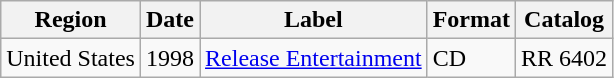<table class="wikitable">
<tr>
<th>Region</th>
<th>Date</th>
<th>Label</th>
<th>Format</th>
<th>Catalog</th>
</tr>
<tr>
<td>United States</td>
<td>1998</td>
<td><a href='#'>Release Entertainment</a></td>
<td>CD</td>
<td>RR 6402</td>
</tr>
</table>
